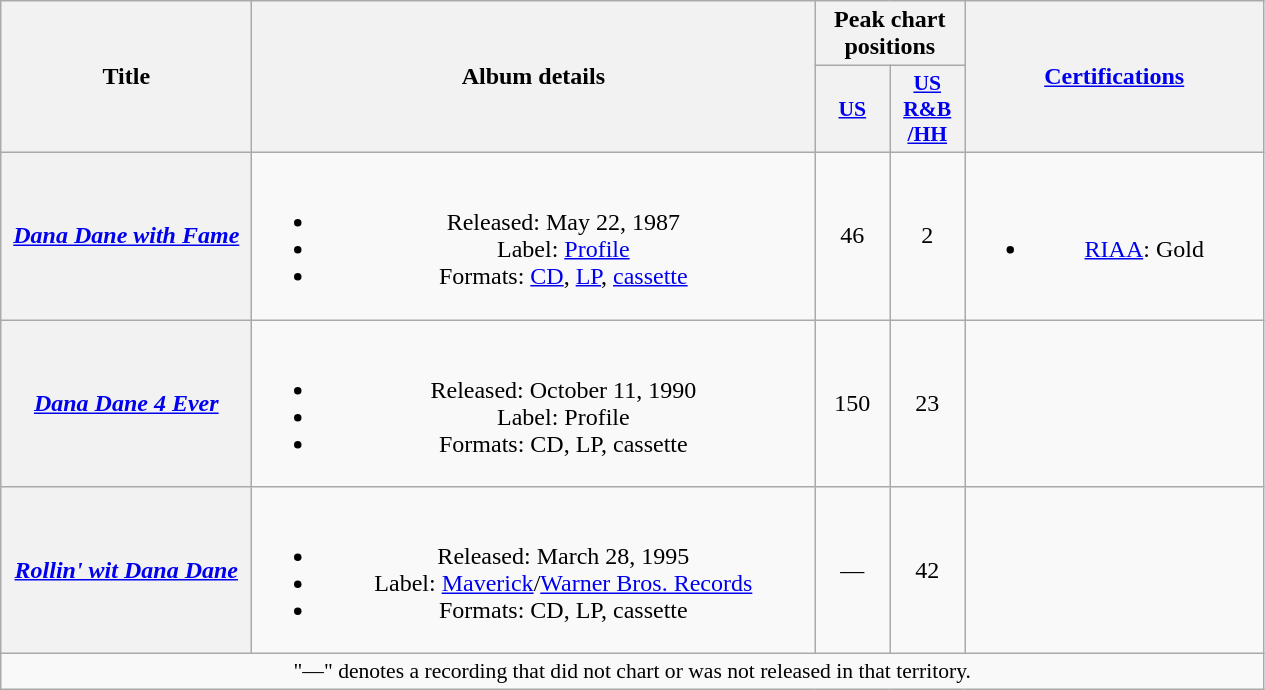<table class="wikitable plainrowheaders" style="text-align:center;" border="1">
<tr>
<th scope="col" rowspan="2" style="width:10em;">Title</th>
<th scope="col" rowspan="2" style="width:23em;">Album details</th>
<th scope="col" colspan="2">Peak chart positions</th>
<th scope="col" rowspan="2" style="width:12em;"><a href='#'>Certifications</a></th>
</tr>
<tr>
<th scope="col" style="width:3em;font-size:90%;"><a href='#'>US</a><br></th>
<th scope="col" style="width:3em;font-size:90%;"><a href='#'>US<br>R&B<br>/HH</a><br></th>
</tr>
<tr>
<th scope="row"><em><a href='#'>Dana Dane with Fame</a></em></th>
<td><br><ul><li>Released: May 22, 1987</li><li>Label: <a href='#'>Profile</a></li><li>Formats: <a href='#'>CD</a>, <a href='#'>LP</a>, <a href='#'>cassette</a></li></ul></td>
<td style="text-align:center;">46</td>
<td style="text-align:center;">2</td>
<td><br><ul><li><a href='#'>RIAA</a>: Gold</li></ul></td>
</tr>
<tr>
<th scope="row"><em><a href='#'>Dana Dane 4 Ever</a></em></th>
<td><br><ul><li>Released: October 11, 1990</li><li>Label: Profile</li><li>Formats: CD, LP, cassette</li></ul></td>
<td style="text-align:center;">150</td>
<td style="text-align:center;">23</td>
<td></td>
</tr>
<tr>
<th scope="row"><em><a href='#'>Rollin' wit Dana Dane</a></em></th>
<td><br><ul><li>Released: March 28, 1995</li><li>Label: <a href='#'>Maverick</a>/<a href='#'>Warner Bros. Records</a></li><li>Formats: CD, LP, cassette</li></ul></td>
<td style="text-align:center;">—</td>
<td style="text-align:center;">42</td>
<td></td>
</tr>
<tr>
<td colspan="15" style="font-size:90%">"—" denotes a recording that did not chart or was not released in that territory.</td>
</tr>
</table>
